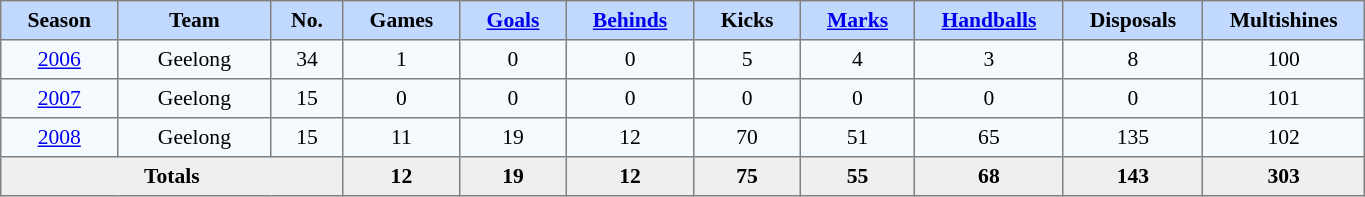<table border="1" cellpadding="4" cellspacing="0" style="text-align:center; font-size:90%; border-collapse:collapse;" width=72%>
<tr style="background:#C1D8FF;">
<th width=3%>Season</th>
<th width=5%>Team</th>
<th width=2%>No.</th>
<th width=3%>Games</th>
<th width=3%><a href='#'>Goals</a></th>
<th width=3%><a href='#'>Behinds</a></th>
<th width=3%>Kicks</th>
<th width=3%><a href='#'>Marks</a></th>
<th width=3%><a href='#'>Handballs</a></th>
<th width=3%>Disposals</th>
<th width=3%>Multishines</th>
</tr>
<tr style="background:#F5FAFF;">
<td><a href='#'>2006</a></td>
<td>Geelong</td>
<td>34</td>
<td>1</td>
<td>0</td>
<td>0</td>
<td>5</td>
<td>4</td>
<td>3</td>
<td>8</td>
<td>100</td>
</tr>
<tr style="background:#F5FAFF;">
<td><a href='#'>2007</a></td>
<td>Geelong</td>
<td>15</td>
<td>0</td>
<td>0</td>
<td>0</td>
<td>0</td>
<td>0</td>
<td>0</td>
<td>0</td>
<td>101</td>
</tr>
<tr style="background:#F5FAFF;">
<td><a href='#'>2008</a></td>
<td>Geelong</td>
<td>15</td>
<td>11</td>
<td>19</td>
<td>12</td>
<td>70</td>
<td>51</td>
<td>65</td>
<td>135</td>
<td>102</td>
</tr>
<tr style="background:#EFEFEF;">
<th colspan=3>Totals</th>
<td><strong>12</strong></td>
<td><strong>19</strong></td>
<td><strong>12</strong></td>
<td><strong>75</strong></td>
<td><strong>55</strong></td>
<td><strong>68</strong></td>
<td><strong>143</strong></td>
<td><strong>303</strong></td>
</tr>
</table>
